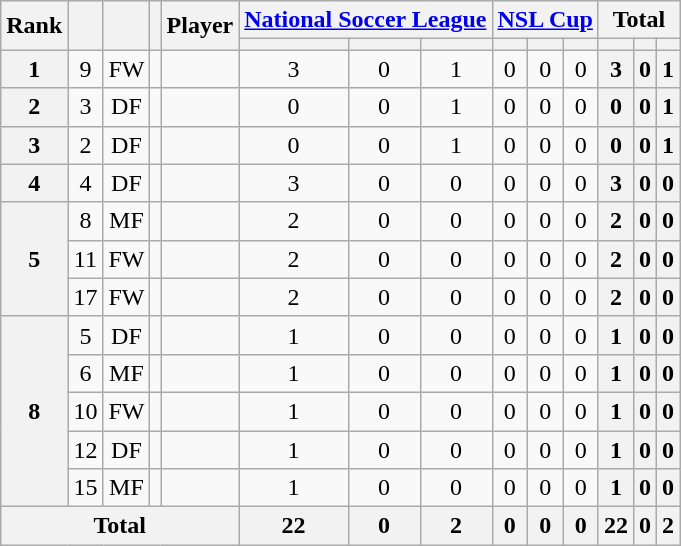<table class="wikitable sortable" style="text-align:center">
<tr>
<th rowspan="2">Rank</th>
<th rowspan="2"></th>
<th rowspan="2"></th>
<th rowspan="2"></th>
<th rowspan="2">Player</th>
<th colspan="3"><a href='#'>National Soccer League</a></th>
<th colspan="3"><a href='#'>NSL Cup</a></th>
<th colspan="3">Total</th>
</tr>
<tr>
<th></th>
<th></th>
<th></th>
<th></th>
<th></th>
<th></th>
<th></th>
<th></th>
<th></th>
</tr>
<tr>
<th>1</th>
<td>9</td>
<td>FW</td>
<td></td>
<td align="left"><br></td>
<td>3</td>
<td>0</td>
<td>1<br></td>
<td>0</td>
<td>0</td>
<td>0<br></td>
<th>3</th>
<th>0</th>
<th>1</th>
</tr>
<tr>
<th>2</th>
<td>3</td>
<td>DF</td>
<td></td>
<td align="left"><br></td>
<td>0</td>
<td>0</td>
<td>1<br></td>
<td>0</td>
<td>0</td>
<td>0<br></td>
<th>0</th>
<th>0</th>
<th>1</th>
</tr>
<tr>
<th>3</th>
<td>2</td>
<td>DF</td>
<td></td>
<td align="left"><br></td>
<td>0</td>
<td>0</td>
<td>1<br></td>
<td>0</td>
<td>0</td>
<td>0<br></td>
<th>0</th>
<th>0</th>
<th>1</th>
</tr>
<tr>
<th>4</th>
<td>4</td>
<td>DF</td>
<td></td>
<td align="left"><br></td>
<td>3</td>
<td>0</td>
<td>0<br></td>
<td>0</td>
<td>0</td>
<td>0<br></td>
<th>3</th>
<th>0</th>
<th>0</th>
</tr>
<tr>
<th rowspan="3">5</th>
<td>8</td>
<td>MF</td>
<td></td>
<td align="left"><br></td>
<td>2</td>
<td>0</td>
<td>0<br></td>
<td>0</td>
<td>0</td>
<td>0<br></td>
<th>2</th>
<th>0</th>
<th>0</th>
</tr>
<tr>
<td>11</td>
<td>FW</td>
<td></td>
<td align="left"><br></td>
<td>2</td>
<td>0</td>
<td>0<br></td>
<td>0</td>
<td>0</td>
<td>0<br></td>
<th>2</th>
<th>0</th>
<th>0</th>
</tr>
<tr>
<td>17</td>
<td>FW</td>
<td></td>
<td align="left"><br></td>
<td>2</td>
<td>0</td>
<td>0<br></td>
<td>0</td>
<td>0</td>
<td>0<br></td>
<th>2</th>
<th>0</th>
<th>0</th>
</tr>
<tr>
<th rowspan="5">8</th>
<td>5</td>
<td>DF</td>
<td></td>
<td align="left"><br></td>
<td>1</td>
<td>0</td>
<td>0<br></td>
<td>0</td>
<td>0</td>
<td>0<br></td>
<th>1</th>
<th>0</th>
<th>0</th>
</tr>
<tr>
<td>6</td>
<td>MF</td>
<td></td>
<td align="left"><br></td>
<td>1</td>
<td>0</td>
<td>0<br></td>
<td>0</td>
<td>0</td>
<td>0<br></td>
<th>1</th>
<th>0</th>
<th>0</th>
</tr>
<tr>
<td>10</td>
<td>FW</td>
<td></td>
<td align="left"><br></td>
<td>1</td>
<td>0</td>
<td>0<br></td>
<td>0</td>
<td>0</td>
<td>0<br></td>
<th>1</th>
<th>0</th>
<th>0</th>
</tr>
<tr>
<td>12</td>
<td>DF</td>
<td></td>
<td align="left"><br></td>
<td>1</td>
<td>0</td>
<td>0<br></td>
<td>0</td>
<td>0</td>
<td>0<br></td>
<th>1</th>
<th>0</th>
<th>0</th>
</tr>
<tr>
<td>15</td>
<td>MF</td>
<td></td>
<td align="left"><br></td>
<td>1</td>
<td>0</td>
<td>0<br></td>
<td>0</td>
<td>0</td>
<td>0<br></td>
<th>1</th>
<th>0</th>
<th>0</th>
</tr>
<tr>
<th colspan="5">Total<br></th>
<th>22</th>
<th>0</th>
<th>2<br></th>
<th>0</th>
<th>0</th>
<th>0<br></th>
<th>22</th>
<th>0</th>
<th>2</th>
</tr>
</table>
